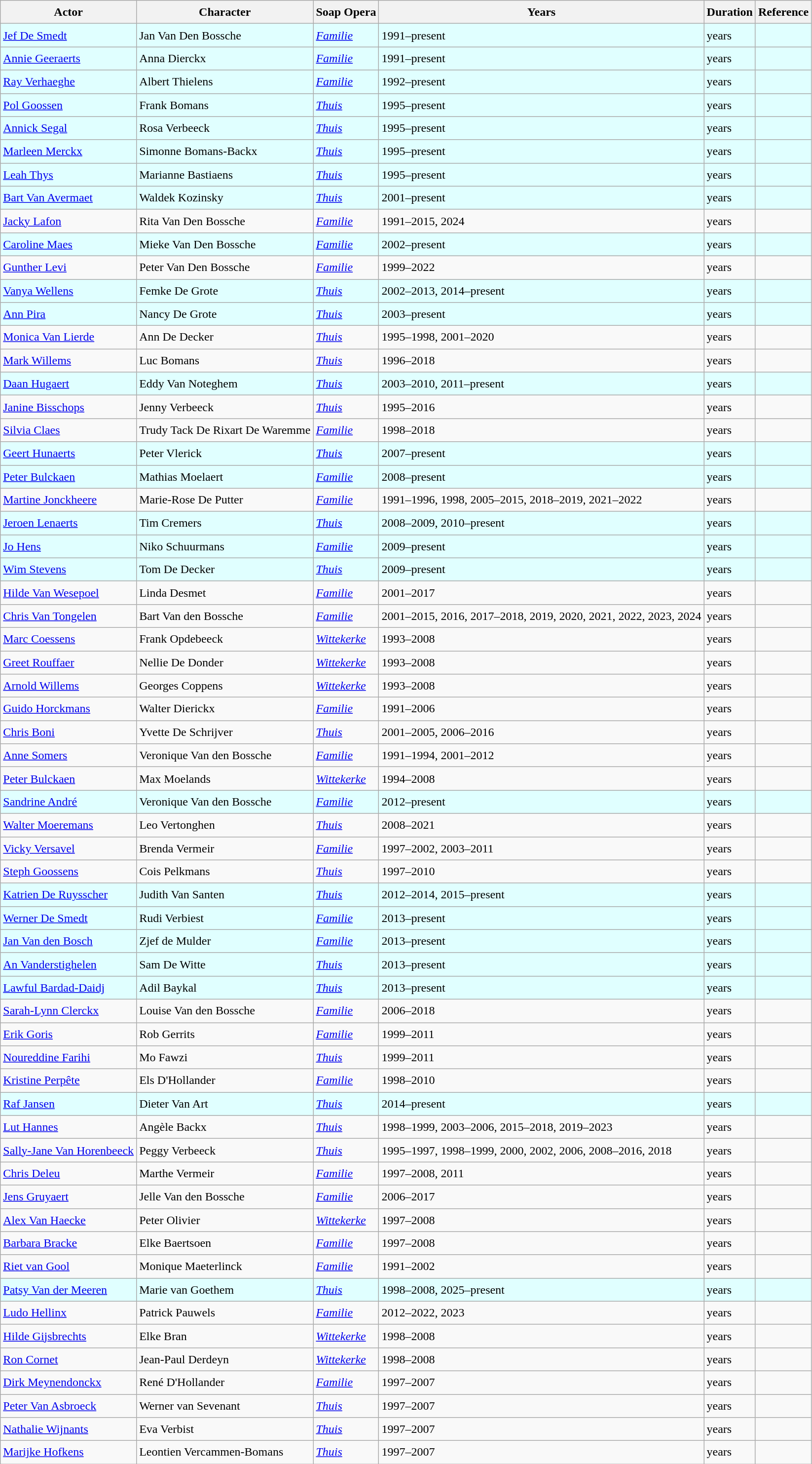<table class="wikitable sortable" style="font-size:1.00em; line-height:1.5em;">
<tr ">
<th>Actor</th>
<th>Character</th>
<th>Soap Opera</th>
<th>Years</th>
<th>Duration</th>
<th>Reference</th>
</tr>
<tr style="background:#e0ffff;">
<td><a href='#'>Jef De Smedt</a></td>
<td>Jan Van Den Bossche</td>
<td><em><a href='#'>Familie</a></em></td>
<td>1991–present</td>
<td> years</td>
<td></td>
</tr>
<tr style="background:#e0ffff;">
<td><a href='#'>Annie Geeraerts</a></td>
<td>Anna Dierckx</td>
<td><em><a href='#'>Familie</a></em></td>
<td>1991–present</td>
<td> years</td>
<td></td>
</tr>
<tr style="background:#e0ffff;">
<td><a href='#'>Ray Verhaeghe</a></td>
<td>Albert Thielens</td>
<td><em><a href='#'>Familie</a></em></td>
<td>1992–present</td>
<td> years</td>
<td></td>
</tr>
<tr style="background:#e0ffff;">
<td><a href='#'>Pol Goossen</a></td>
<td>Frank Bomans</td>
<td><em><a href='#'>Thuis</a></em></td>
<td>1995–present</td>
<td> years</td>
<td></td>
</tr>
<tr style="background:#e0ffff;">
<td><a href='#'>Annick Segal</a></td>
<td>Rosa Verbeeck</td>
<td><em><a href='#'>Thuis</a></em></td>
<td>1995–present</td>
<td> years</td>
<td></td>
</tr>
<tr style="background:#e0ffff;">
<td><a href='#'>Marleen Merckx</a></td>
<td>Simonne Bomans-Backx</td>
<td><em><a href='#'>Thuis</a></em></td>
<td>1995–present</td>
<td> years</td>
<td></td>
</tr>
<tr style="background:#e0ffff;">
<td><a href='#'>Leah Thys</a></td>
<td>Marianne Bastiaens</td>
<td><em><a href='#'>Thuis</a></em></td>
<td>1995–present</td>
<td> years</td>
<td></td>
</tr>
<tr style="background:#e0ffff;">
<td><a href='#'>Bart Van Avermaet</a></td>
<td>Waldek Kozinsky</td>
<td><em><a href='#'>Thuis</a></em></td>
<td>2001–present</td>
<td> years</td>
<td></td>
</tr>
<tr>
<td><a href='#'>Jacky Lafon</a></td>
<td>Rita Van Den Bossche</td>
<td><em><a href='#'>Familie</a></em></td>
<td>1991–2015, 2024</td>
<td> years</td>
<td></td>
</tr>
<tr style="background:#e0ffff;">
<td><a href='#'>Caroline Maes</a></td>
<td>Mieke Van Den Bossche</td>
<td><em><a href='#'>Familie</a></em></td>
<td>2002–present</td>
<td> years</td>
<td></td>
</tr>
<tr>
<td><a href='#'>Gunther Levi</a></td>
<td>Peter Van Den Bossche</td>
<td><em><a href='#'>Familie</a></em></td>
<td>1999–2022</td>
<td> years</td>
<td></td>
</tr>
<tr style="background:#e0ffff;">
<td><a href='#'>Vanya Wellens</a></td>
<td>Femke De Grote</td>
<td><em><a href='#'>Thuis</a></em></td>
<td>2002–2013, 2014–present</td>
<td> years</td>
<td></td>
</tr>
<tr style="background:#e0ffff;">
<td><a href='#'>Ann Pira</a></td>
<td>Nancy De Grote</td>
<td><em><a href='#'>Thuis</a></em></td>
<td>2003–present</td>
<td> years</td>
<td></td>
</tr>
<tr>
<td><a href='#'>Monica Van Lierde</a></td>
<td>Ann De Decker</td>
<td><em><a href='#'>Thuis</a></em></td>
<td>1995–1998, 2001–2020</td>
<td> years</td>
<td></td>
</tr>
<tr>
<td><a href='#'>Mark Willems</a></td>
<td>Luc Bomans</td>
<td><em><a href='#'>Thuis</a></em></td>
<td>1996–2018</td>
<td> years</td>
<td></td>
</tr>
<tr style="background:#e0ffff;">
<td><a href='#'>Daan Hugaert</a></td>
<td>Eddy Van Noteghem</td>
<td><em><a href='#'>Thuis</a></em></td>
<td>2003–2010, 2011–present</td>
<td> years</td>
<td></td>
</tr>
<tr>
<td><a href='#'>Janine Bisschops</a></td>
<td>Jenny Verbeeck</td>
<td><em><a href='#'>Thuis</a></em></td>
<td>1995–2016</td>
<td> years</td>
<td></td>
</tr>
<tr>
<td><a href='#'>Silvia Claes</a></td>
<td>Trudy Tack De Rixart De Waremme</td>
<td><em><a href='#'>Familie</a></em></td>
<td>1998–2018</td>
<td> years</td>
<td></td>
</tr>
<tr style="background:#e0ffff;">
<td><a href='#'>Geert Hunaerts</a></td>
<td>Peter Vlerick</td>
<td><em><a href='#'>Thuis</a></em></td>
<td>2007–present</td>
<td> years</td>
<td></td>
</tr>
<tr style="background:#e0ffff;">
<td><a href='#'>Peter Bulckaen</a></td>
<td>Mathias Moelaert</td>
<td><em><a href='#'>Familie</a></em></td>
<td>2008–present</td>
<td> years</td>
<td></td>
</tr>
<tr>
<td><a href='#'>Martine Jonckheere</a></td>
<td>Marie-Rose De Putter</td>
<td><em><a href='#'>Familie</a></em></td>
<td>1991–1996, 1998, 2005–2015, 2018–2019, 2021–2022</td>
<td> years</td>
<td></td>
</tr>
<tr style="background:#e0ffff;">
<td><a href='#'>Jeroen Lenaerts</a></td>
<td>Tim Cremers</td>
<td><em><a href='#'>Thuis</a></em></td>
<td>2008–2009, 2010–present</td>
<td> years</td>
<td></td>
</tr>
<tr style="background:#e0ffff;">
<td><a href='#'>Jo Hens</a></td>
<td>Niko Schuurmans</td>
<td><em><a href='#'>Familie</a></em></td>
<td>2009–present</td>
<td> years</td>
<td></td>
</tr>
<tr style="background:#e0ffff;">
<td><a href='#'>Wim Stevens</a></td>
<td>Tom De Decker</td>
<td><em><a href='#'>Thuis</a></em></td>
<td>2009–present</td>
<td> years</td>
<td></td>
</tr>
<tr>
<td><a href='#'>Hilde Van Wesepoel</a></td>
<td>Linda Desmet</td>
<td><em><a href='#'>Familie</a></em></td>
<td>2001–2017</td>
<td> years</td>
<td></td>
</tr>
<tr>
<td><a href='#'>Chris Van Tongelen</a></td>
<td>Bart Van den Bossche</td>
<td><em><a href='#'>Familie</a></em></td>
<td>2001–2015, 2016, 2017–2018, 2019, 2020, 2021, 2022, 2023, 2024</td>
<td> years</td>
<td></td>
</tr>
<tr>
<td><a href='#'>Marc Coessens</a></td>
<td>Frank Opdebeeck</td>
<td><em><a href='#'>Wittekerke</a></em></td>
<td>1993–2008</td>
<td> years</td>
<td></td>
</tr>
<tr>
<td><a href='#'>Greet Rouffaer</a></td>
<td>Nellie De Donder</td>
<td><em><a href='#'>Wittekerke</a></em></td>
<td>1993–2008</td>
<td> years</td>
<td></td>
</tr>
<tr>
<td><a href='#'>Arnold Willems</a></td>
<td>Georges Coppens</td>
<td><em><a href='#'>Wittekerke</a></em></td>
<td>1993–2008</td>
<td> years</td>
<td></td>
</tr>
<tr>
<td><a href='#'>Guido Horckmans</a></td>
<td>Walter Dierickx</td>
<td><em><a href='#'>Familie</a></em></td>
<td>1991–2006</td>
<td> years</td>
<td></td>
</tr>
<tr>
<td><a href='#'>Chris Boni</a></td>
<td>Yvette De Schrijver</td>
<td><em><a href='#'>Thuis</a></em></td>
<td>2001–2005, 2006–2016</td>
<td> years</td>
<td></td>
</tr>
<tr>
<td><a href='#'>Anne Somers</a></td>
<td>Veronique Van den Bossche</td>
<td><em><a href='#'>Familie</a></em></td>
<td>1991–1994, 2001–2012</td>
<td> years</td>
<td></td>
</tr>
<tr>
<td><a href='#'>Peter Bulckaen</a></td>
<td>Max Moelands</td>
<td><em><a href='#'>Wittekerke</a></em></td>
<td>1994–2008</td>
<td> years</td>
<td></td>
</tr>
<tr style="background:#e0ffff;">
<td><a href='#'>Sandrine André</a></td>
<td>Veronique Van den Bossche</td>
<td><em><a href='#'>Familie</a></em></td>
<td>2012–present</td>
<td> years</td>
<td></td>
</tr>
<tr>
<td><a href='#'>Walter Moeremans</a></td>
<td>Leo Vertonghen</td>
<td><em><a href='#'>Thuis</a></em></td>
<td>2008–2021</td>
<td> years</td>
<td></td>
</tr>
<tr>
<td><a href='#'>Vicky Versavel</a></td>
<td>Brenda Vermeir</td>
<td><em><a href='#'>Familie</a></em></td>
<td>1997–2002, 2003–2011</td>
<td> years</td>
<td></td>
</tr>
<tr>
<td><a href='#'>Steph Goossens</a></td>
<td>Cois Pelkmans</td>
<td><em><a href='#'>Thuis</a></em></td>
<td>1997–2010</td>
<td> years</td>
<td></td>
</tr>
<tr style="background:#e0ffff;">
<td><a href='#'>Katrien De Ruysscher</a></td>
<td>Judith Van Santen</td>
<td><em><a href='#'>Thuis</a></em></td>
<td>2012–2014, 2015–present</td>
<td> years</td>
<td></td>
</tr>
<tr style="background:#e0ffff;">
<td><a href='#'>Werner De Smedt</a></td>
<td>Rudi Verbiest</td>
<td><em><a href='#'>Familie</a></em></td>
<td>2013–present</td>
<td> years</td>
<td></td>
</tr>
<tr style="background:#e0ffff;">
<td><a href='#'>Jan Van den Bosch</a></td>
<td>Zjef de Mulder</td>
<td><em><a href='#'>Familie</a></em></td>
<td>2013–present</td>
<td> years</td>
<td></td>
</tr>
<tr style="background:#e0ffff;">
<td><a href='#'>An Vanderstighelen</a></td>
<td>Sam De Witte</td>
<td><em><a href='#'>Thuis</a></em></td>
<td>2013–present</td>
<td> years</td>
<td></td>
</tr>
<tr style="background:#e0ffff;">
<td><a href='#'>Lawful Bardad-Daidj</a></td>
<td>Adil Baykal</td>
<td><em><a href='#'>Thuis</a></em></td>
<td>2013–present</td>
<td> years</td>
<td></td>
</tr>
<tr>
<td><a href='#'>Sarah-Lynn Clerckx</a></td>
<td>Louise Van den Bossche</td>
<td><em><a href='#'>Familie</a></em></td>
<td>2006–2018</td>
<td> years</td>
<td></td>
</tr>
<tr>
<td><a href='#'>Erik Goris</a></td>
<td>Rob Gerrits</td>
<td><em><a href='#'>Familie</a></em></td>
<td>1999–2011</td>
<td> years</td>
<td></td>
</tr>
<tr>
<td><a href='#'>Noureddine Farihi</a></td>
<td>Mo Fawzi</td>
<td><em><a href='#'>Thuis</a></em></td>
<td>1999–2011</td>
<td> years</td>
<td></td>
</tr>
<tr>
<td><a href='#'>Kristine Perpête</a></td>
<td>Els D'Hollander</td>
<td><em><a href='#'>Familie</a></em></td>
<td>1998–2010</td>
<td> years</td>
<td></td>
</tr>
<tr style="background:#e0ffff;">
<td><a href='#'>Raf Jansen</a></td>
<td>Dieter Van Art</td>
<td><em><a href='#'>Thuis</a></em></td>
<td>2014–present</td>
<td> years</td>
<td></td>
</tr>
<tr>
<td><a href='#'>Lut Hannes</a></td>
<td>Angèle Backx</td>
<td><em><a href='#'>Thuis</a></em></td>
<td>1998–1999, 2003–2006, 2015–2018, 2019–2023</td>
<td> years</td>
<td></td>
</tr>
<tr>
<td><a href='#'>Sally-Jane Van Horenbeeck</a></td>
<td>Peggy Verbeeck</td>
<td><em><a href='#'>Thuis</a></em></td>
<td>1995–1997, 1998–1999, 2000, 2002, 2006, 2008–2016, 2018</td>
<td> years</td>
<td></td>
</tr>
<tr>
<td><a href='#'>Chris Deleu</a></td>
<td>Marthe Vermeir</td>
<td><em><a href='#'>Familie</a></em></td>
<td>1997–2008, 2011</td>
<td> years</td>
<td></td>
</tr>
<tr>
<td><a href='#'>Jens Gruyaert</a></td>
<td>Jelle Van den Bossche</td>
<td><em><a href='#'>Familie</a></em></td>
<td>2006–2017</td>
<td> years</td>
<td></td>
</tr>
<tr>
<td><a href='#'>Alex Van Haecke</a></td>
<td>Peter Olivier</td>
<td><em><a href='#'>Wittekerke</a></em></td>
<td>1997–2008</td>
<td> years</td>
<td></td>
</tr>
<tr>
<td><a href='#'>Barbara Bracke</a></td>
<td>Elke Baertsoen</td>
<td><em><a href='#'>Familie</a></em></td>
<td>1997–2008</td>
<td> years</td>
<td></td>
</tr>
<tr>
<td><a href='#'>Riet van Gool</a></td>
<td>Monique Maeterlinck</td>
<td><em><a href='#'>Familie</a></em></td>
<td>1991–2002</td>
<td> years</td>
<td></td>
</tr>
<tr style="background:#e0ffff;">
<td><a href='#'>Patsy Van der Meeren</a></td>
<td>Marie van Goethem</td>
<td><em><a href='#'>Thuis</a></em></td>
<td>1998–2008, 2025–present</td>
<td> years</td>
<td></td>
</tr>
<tr>
<td><a href='#'>Ludo Hellinx</a></td>
<td>Patrick Pauwels</td>
<td><em><a href='#'>Familie</a></em></td>
<td>2012–2022, 2023</td>
<td> years</td>
<td></td>
</tr>
<tr>
<td><a href='#'>Hilde Gijsbrechts</a></td>
<td>Elke Bran</td>
<td><em><a href='#'>Wittekerke</a></em></td>
<td>1998–2008</td>
<td> years</td>
<td></td>
</tr>
<tr>
<td><a href='#'>Ron Cornet</a></td>
<td>Jean-Paul Derdeyn</td>
<td><em><a href='#'>Wittekerke</a></em></td>
<td>1998–2008</td>
<td> years</td>
<td></td>
</tr>
<tr>
<td><a href='#'>Dirk Meynendonckx</a></td>
<td>René D'Hollander</td>
<td><em><a href='#'>Familie</a></em></td>
<td>1997–2007</td>
<td> years</td>
<td></td>
</tr>
<tr>
<td><a href='#'>Peter Van Asbroeck</a></td>
<td>Werner van Sevenant</td>
<td><em><a href='#'>Thuis</a></em></td>
<td>1997–2007</td>
<td> years</td>
<td></td>
</tr>
<tr>
<td><a href='#'>Nathalie Wijnants</a></td>
<td>Eva Verbist</td>
<td><em><a href='#'>Thuis</a></em></td>
<td>1997–2007</td>
<td> years</td>
<td></td>
</tr>
<tr>
<td><a href='#'>Marijke Hofkens</a></td>
<td>Leontien Vercammen-Bomans</td>
<td><em><a href='#'>Thuis</a></em></td>
<td>1997–2007</td>
<td> years</td>
<td></td>
</tr>
</table>
